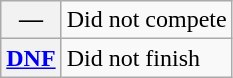<table class="wikitable">
<tr>
<th scope="row">—</th>
<td>Did not compete</td>
</tr>
<tr>
<th scope="row"><a href='#'>DNF</a></th>
<td>Did not finish</td>
</tr>
</table>
